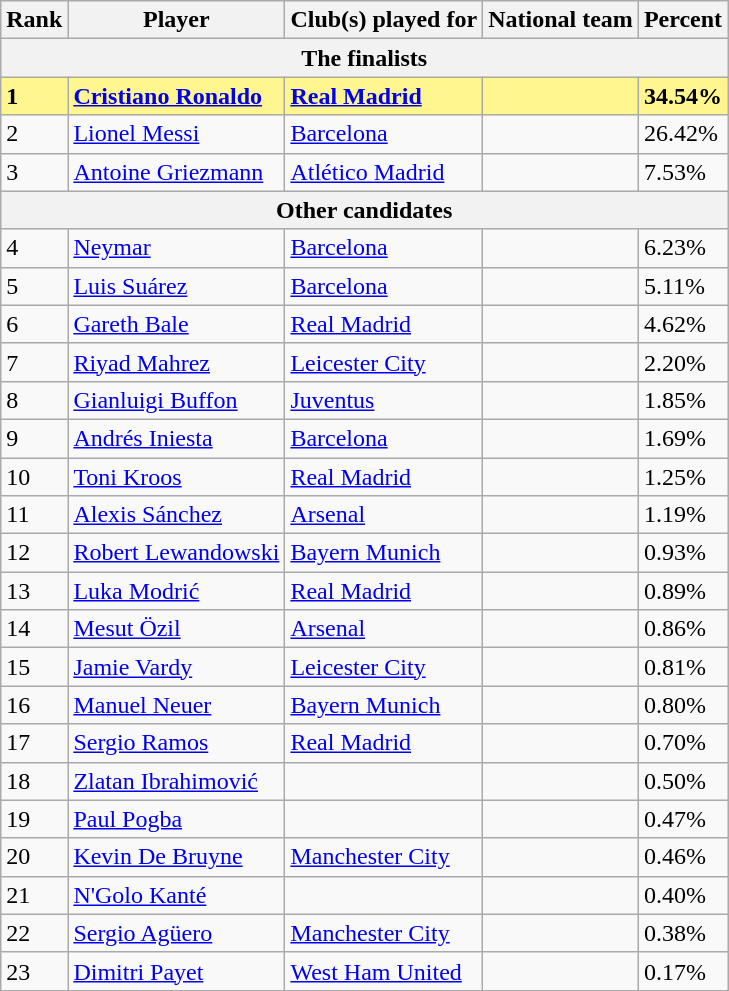<table class="wikitable">
<tr>
<th>Rank</th>
<th>Player</th>
<th>Club(s) played for</th>
<th>National team</th>
<th>Percent</th>
</tr>
<tr>
<th colspan="5">The finalists</th>
</tr>
<tr style="background-color: #FFF68F; font-weight: bold;">
<td>1</td>
<td><a href='#'>Cristiano Ronaldo</a></td>
<td> <a href='#'>Real Madrid</a></td>
<td></td>
<td>34.54%</td>
</tr>
<tr>
<td>2</td>
<td><a href='#'>Lionel Messi</a></td>
<td> <a href='#'>Barcelona</a></td>
<td></td>
<td>26.42%</td>
</tr>
<tr>
<td>3</td>
<td><a href='#'>Antoine Griezmann</a></td>
<td> <a href='#'>Atlético Madrid</a></td>
<td></td>
<td>7.53%</td>
</tr>
<tr>
<th colspan="5">Other candidates</th>
</tr>
<tr>
<td>4</td>
<td><a href='#'>Neymar</a></td>
<td> <a href='#'>Barcelona</a></td>
<td></td>
<td>6.23%</td>
</tr>
<tr>
<td>5</td>
<td><a href='#'>Luis Suárez</a></td>
<td> <a href='#'>Barcelona</a></td>
<td></td>
<td>5.11%</td>
</tr>
<tr>
<td>6</td>
<td><a href='#'>Gareth Bale</a></td>
<td> <a href='#'>Real Madrid</a></td>
<td></td>
<td>4.62%</td>
</tr>
<tr>
<td>7</td>
<td><a href='#'>Riyad Mahrez</a></td>
<td> <a href='#'>Leicester City</a></td>
<td></td>
<td>2.20%</td>
</tr>
<tr>
<td>8</td>
<td><a href='#'>Gianluigi Buffon</a></td>
<td> <a href='#'>Juventus</a></td>
<td></td>
<td>1.85%</td>
</tr>
<tr>
<td>9</td>
<td><a href='#'>Andrés Iniesta</a></td>
<td> <a href='#'>Barcelona</a></td>
<td></td>
<td>1.69%</td>
</tr>
<tr>
<td>10</td>
<td><a href='#'>Toni Kroos</a></td>
<td> <a href='#'>Real Madrid</a></td>
<td></td>
<td>1.25%</td>
</tr>
<tr>
<td>11</td>
<td><a href='#'>Alexis Sánchez</a></td>
<td> <a href='#'>Arsenal</a></td>
<td></td>
<td>1.19%</td>
</tr>
<tr>
<td>12</td>
<td><a href='#'>Robert Lewandowski</a></td>
<td> <a href='#'>Bayern Munich</a></td>
<td></td>
<td>0.93%</td>
</tr>
<tr>
<td>13</td>
<td><a href='#'>Luka Modrić</a></td>
<td> <a href='#'>Real Madrid</a></td>
<td></td>
<td>0.89%</td>
</tr>
<tr>
<td>14</td>
<td><a href='#'>Mesut Özil</a></td>
<td> <a href='#'>Arsenal</a></td>
<td></td>
<td>0.86%</td>
</tr>
<tr>
<td>15</td>
<td><a href='#'>Jamie Vardy</a></td>
<td> <a href='#'>Leicester City</a></td>
<td></td>
<td>0.81%</td>
</tr>
<tr>
<td>16</td>
<td><a href='#'>Manuel Neuer</a></td>
<td> <a href='#'>Bayern Munich</a></td>
<td></td>
<td>0.80%</td>
</tr>
<tr>
<td>17</td>
<td><a href='#'>Sergio Ramos</a></td>
<td> <a href='#'>Real Madrid</a></td>
<td></td>
<td>0.70%</td>
</tr>
<tr>
<td>18</td>
<td><a href='#'>Zlatan Ibrahimović</a></td>
<td></td>
<td></td>
<td>0.50%</td>
</tr>
<tr>
<td>19</td>
<td><a href='#'>Paul Pogba</a></td>
<td></td>
<td></td>
<td>0.47%</td>
</tr>
<tr>
<td>20</td>
<td><a href='#'>Kevin De Bruyne</a></td>
<td> <a href='#'>Manchester City</a></td>
<td></td>
<td>0.46%</td>
</tr>
<tr>
<td>21</td>
<td><a href='#'>N'Golo Kanté</a></td>
<td></td>
<td></td>
<td>0.40%</td>
</tr>
<tr>
<td>22</td>
<td><a href='#'>Sergio Agüero</a></td>
<td> <a href='#'>Manchester City</a></td>
<td></td>
<td>0.38%</td>
</tr>
<tr>
<td>23</td>
<td><a href='#'>Dimitri Payet</a></td>
<td> <a href='#'>West Ham United</a></td>
<td></td>
<td>0.17%</td>
</tr>
</table>
